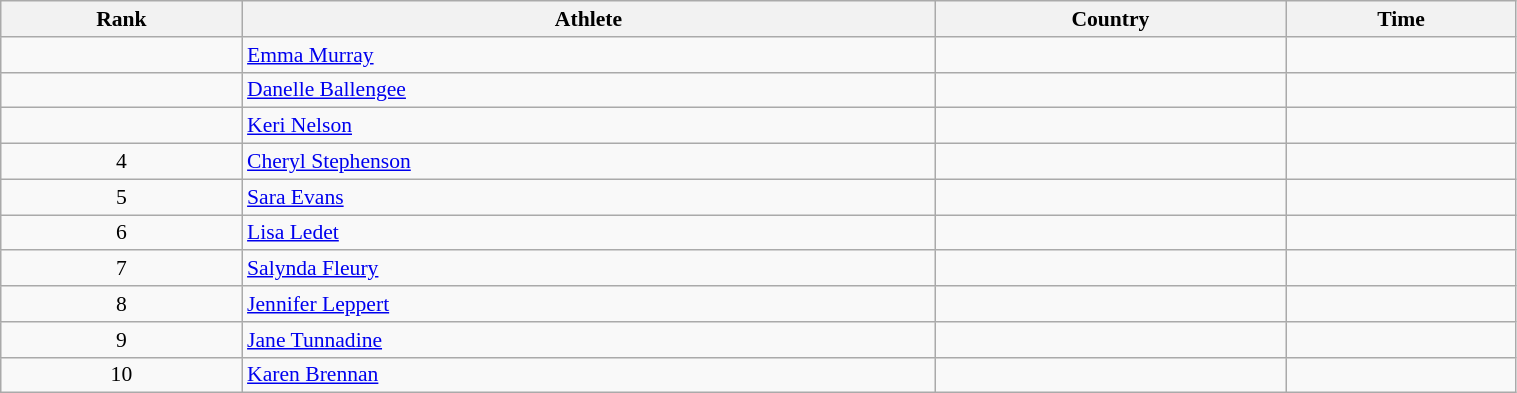<table class="wikitable" width=80% style="font-size:90%; text-align:left;">
<tr>
<th>Rank</th>
<th>Athlete</th>
<th>Country</th>
<th>Time</th>
</tr>
<tr>
<td align="center"></td>
<td><a href='#'>Emma Murray</a></td>
<td></td>
<td></td>
</tr>
<tr>
<td align="center"></td>
<td><a href='#'>Danelle Ballengee</a></td>
<td></td>
<td></td>
</tr>
<tr>
<td align="center"></td>
<td><a href='#'>Keri Nelson</a></td>
<td></td>
<td></td>
</tr>
<tr>
<td align="center">4</td>
<td><a href='#'>Cheryl Stephenson</a></td>
<td></td>
<td></td>
</tr>
<tr>
<td align="center">5</td>
<td><a href='#'>Sara Evans</a></td>
<td></td>
<td></td>
</tr>
<tr>
<td align="center">6</td>
<td><a href='#'>Lisa Ledet</a></td>
<td></td>
<td></td>
</tr>
<tr>
<td align="center">7</td>
<td><a href='#'>Salynda Fleury</a></td>
<td></td>
<td></td>
</tr>
<tr>
<td align="center">8</td>
<td><a href='#'>Jennifer Leppert</a></td>
<td></td>
<td></td>
</tr>
<tr>
<td align="center">9</td>
<td><a href='#'>Jane Tunnadine</a></td>
<td></td>
<td></td>
</tr>
<tr>
<td align="center">10</td>
<td><a href='#'>Karen Brennan</a></td>
<td></td>
<td></td>
</tr>
</table>
